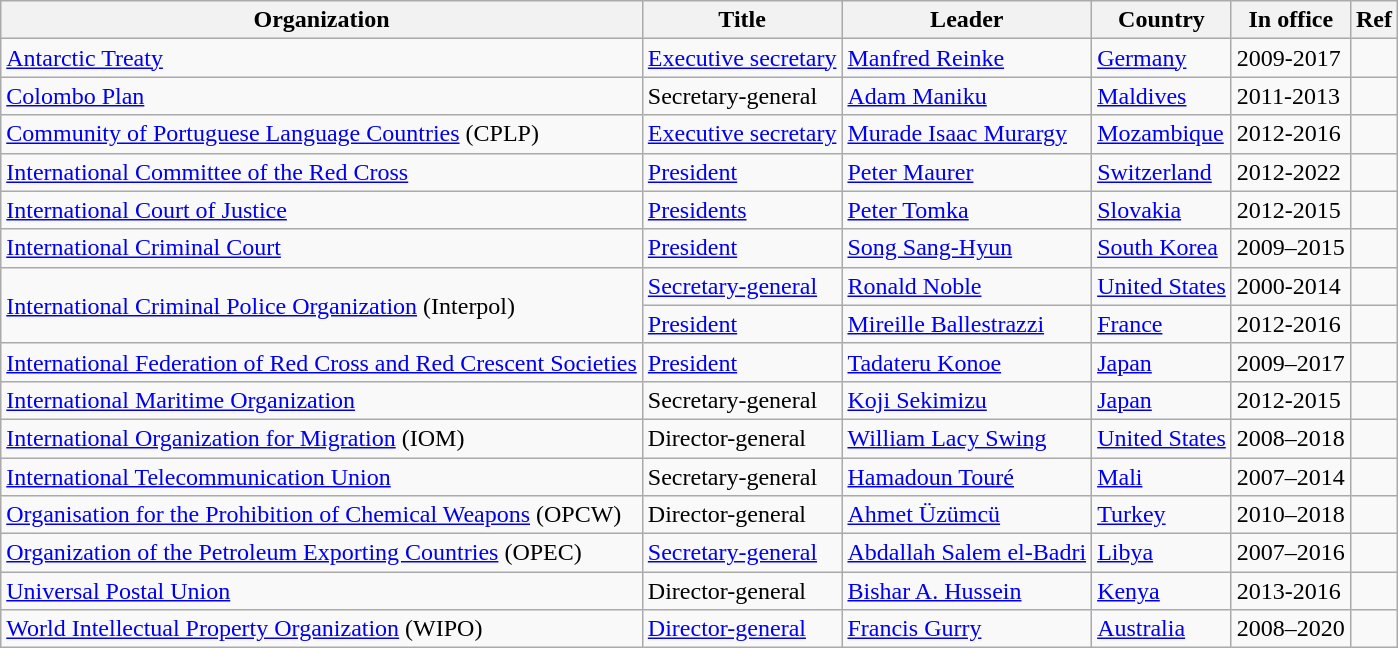<table class="wikitable unsortable">
<tr>
<th>Organization</th>
<th>Title</th>
<th>Leader</th>
<th>Country</th>
<th>In office</th>
<th>Ref</th>
</tr>
<tr>
<td><a href='#'>Antarctic Treaty</a></td>
<td><a href='#'>Executive secretary</a></td>
<td><a href='#'>Manfred Reinke</a></td>
<td><a href='#'>Germany</a></td>
<td>2009-2017</td>
<td></td>
</tr>
<tr>
<td><a href='#'>Colombo Plan</a></td>
<td>Secretary-general</td>
<td><a href='#'>Adam Maniku</a></td>
<td><a href='#'>Maldives</a></td>
<td>2011-2013</td>
<td></td>
</tr>
<tr>
<td><a href='#'>Community of Portuguese Language Countries</a> (CPLP)</td>
<td><a href='#'>Executive secretary</a></td>
<td><a href='#'>Murade Isaac Murargy</a></td>
<td><a href='#'>Mozambique</a></td>
<td>2012-2016</td>
<td></td>
</tr>
<tr>
<td><a href='#'>International Committee of the Red Cross</a></td>
<td><a href='#'>President</a></td>
<td><a href='#'>Peter Maurer</a></td>
<td><a href='#'>Switzerland</a></td>
<td>2012-2022</td>
<td></td>
</tr>
<tr>
<td><a href='#'>International Court of Justice</a></td>
<td><a href='#'>Presidents</a></td>
<td><a href='#'>Peter Tomka</a></td>
<td><a href='#'>Slovakia</a></td>
<td>2012-2015</td>
<td></td>
</tr>
<tr>
<td><a href='#'>International Criminal Court</a></td>
<td><a href='#'>President</a></td>
<td><a href='#'>Song Sang-Hyun</a></td>
<td><a href='#'>South Korea</a></td>
<td>2009–2015</td>
<td></td>
</tr>
<tr>
<td rowspan="2"><a href='#'>International Criminal Police Organization</a> (Interpol)</td>
<td><a href='#'>Secretary-general</a></td>
<td><a href='#'>Ronald Noble</a></td>
<td><a href='#'>United States</a></td>
<td>2000-2014</td>
<td></td>
</tr>
<tr>
<td><a href='#'>President</a></td>
<td><a href='#'>Mireille Ballestrazzi</a></td>
<td><a href='#'>France</a></td>
<td>2012-2016</td>
<td></td>
</tr>
<tr>
<td><a href='#'>International Federation of Red Cross and Red Crescent Societies</a></td>
<td><a href='#'>President</a></td>
<td><a href='#'>Tadateru Konoe</a></td>
<td><a href='#'>Japan</a></td>
<td>2009–2017</td>
<td></td>
</tr>
<tr>
<td><a href='#'>International Maritime Organization</a></td>
<td>Secretary-general</td>
<td><a href='#'>Koji Sekimizu</a></td>
<td><a href='#'>Japan</a></td>
<td>2012-2015</td>
<td></td>
</tr>
<tr>
<td><a href='#'>International Organization for Migration</a> (IOM)</td>
<td>Director-general</td>
<td><a href='#'>William Lacy Swing</a></td>
<td><a href='#'>United States</a></td>
<td>2008–2018</td>
<td></td>
</tr>
<tr>
<td><a href='#'>International Telecommunication Union</a></td>
<td>Secretary-general</td>
<td><a href='#'>Hamadoun Touré</a></td>
<td><a href='#'>Mali</a></td>
<td>2007–2014</td>
<td></td>
</tr>
<tr>
<td><a href='#'>Organisation for the Prohibition of Chemical Weapons</a> (OPCW)</td>
<td>Director-general</td>
<td><a href='#'>Ahmet Üzümcü</a></td>
<td><a href='#'>Turkey</a></td>
<td>2010–2018</td>
<td></td>
</tr>
<tr>
<td><a href='#'>Organization of the Petroleum Exporting Countries</a> (OPEC)</td>
<td><a href='#'>Secretary-general</a></td>
<td><a href='#'>Abdallah Salem el-Badri</a></td>
<td><a href='#'>Libya</a></td>
<td>2007–2016</td>
<td></td>
</tr>
<tr>
<td><a href='#'>Universal Postal Union</a></td>
<td>Director-general</td>
<td><a href='#'>Bishar A. Hussein</a></td>
<td><a href='#'>Kenya</a></td>
<td>2013-2016</td>
<td></td>
</tr>
<tr>
<td><a href='#'>World Intellectual Property Organization</a> (WIPO)</td>
<td><a href='#'>Director-general</a></td>
<td><a href='#'>Francis Gurry</a></td>
<td><a href='#'>Australia</a></td>
<td>2008–2020</td>
<td></td>
</tr>
</table>
